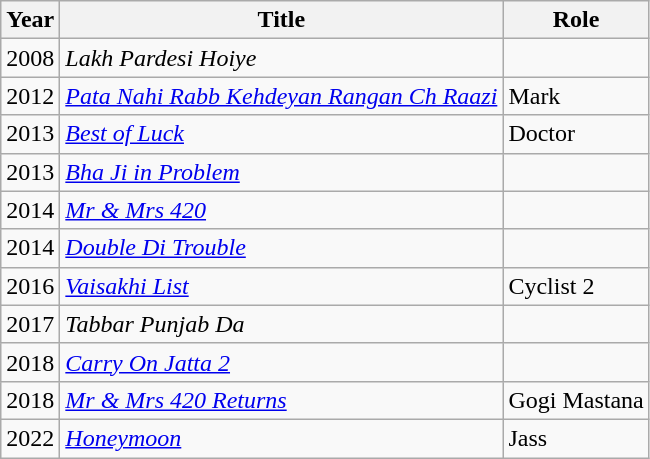<table class="wikitable">
<tr>
<th>Year</th>
<th>Title</th>
<th>Role</th>
</tr>
<tr>
<td>2008</td>
<td><em>Lakh Pardesi Hoiye</em></td>
<td></td>
</tr>
<tr>
<td>2012</td>
<td><em><a href='#'>Pata Nahi Rabb Kehdeyan Rangan Ch Raazi</a></em></td>
<td>Mark</td>
</tr>
<tr>
<td>2013</td>
<td><em><a href='#'>Best of Luck</a></em></td>
<td>Doctor</td>
</tr>
<tr>
<td>2013</td>
<td><em><a href='#'>Bha Ji in Problem</a></em></td>
<td></td>
</tr>
<tr>
<td>2014</td>
<td><em><a href='#'>Mr & Mrs 420</a></em></td>
<td></td>
</tr>
<tr>
<td>2014</td>
<td><em><a href='#'>Double Di Trouble</a></em></td>
<td></td>
</tr>
<tr>
<td>2016</td>
<td><em><a href='#'>Vaisakhi List</a></em></td>
<td>Cyclist 2</td>
</tr>
<tr>
<td>2017</td>
<td><em>Tabbar Punjab Da</em></td>
<td></td>
</tr>
<tr>
<td>2018</td>
<td><em><a href='#'>Carry On Jatta 2</a></em></td>
<td></td>
</tr>
<tr>
<td>2018</td>
<td><em><a href='#'>Mr & Mrs 420 Returns</a></em></td>
<td>Gogi Mastana</td>
</tr>
<tr>
<td>2022</td>
<td><em><a href='#'>Honeymoon</a></em> </td>
<td>Jass</td>
</tr>
</table>
